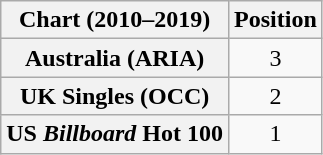<table class="wikitable sortable plainrowheaders" style="text-align:center">
<tr>
<th scope="col">Chart (2010–2019)</th>
<th scope="col">Position</th>
</tr>
<tr>
<th scope="row">Australia (ARIA)</th>
<td>3</td>
</tr>
<tr>
<th scope="row">UK Singles (OCC)</th>
<td>2</td>
</tr>
<tr>
<th scope="row">US <em>Billboard</em> Hot 100</th>
<td>1</td>
</tr>
</table>
